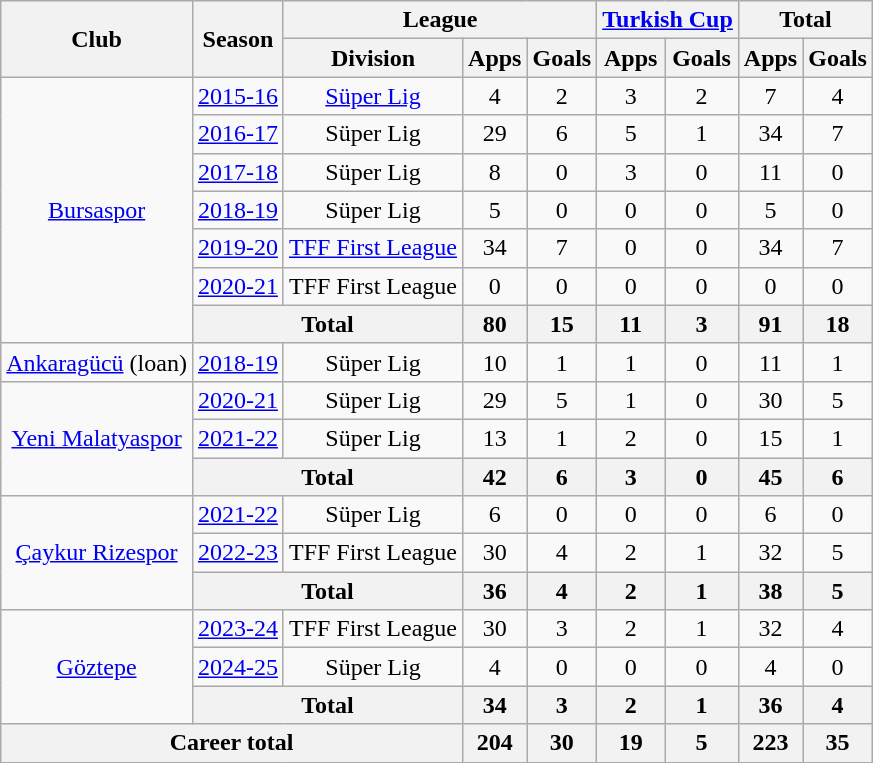<table class="wikitable" style="text-align: center;">
<tr>
<th rowspan="2">Club</th>
<th rowspan="2">Season</th>
<th colspan="3">League</th>
<th colspan="2"><a href='#'>Turkish Cup</a></th>
<th colspan="2">Total</th>
</tr>
<tr>
<th>Division</th>
<th>Apps</th>
<th>Goals</th>
<th>Apps</th>
<th>Goals</th>
<th>Apps</th>
<th>Goals</th>
</tr>
<tr>
<td rowspan="7"><a href='#'>Bursaspor</a></td>
<td><a href='#'>2015-16</a></td>
<td><a href='#'>Süper Lig</a></td>
<td>4</td>
<td>2</td>
<td>3</td>
<td>2</td>
<td>7</td>
<td>4</td>
</tr>
<tr>
<td><a href='#'>2016-17</a></td>
<td>Süper Lig</td>
<td>29</td>
<td>6</td>
<td>5</td>
<td>1</td>
<td>34</td>
<td>7</td>
</tr>
<tr>
<td><a href='#'>2017-18</a></td>
<td>Süper Lig</td>
<td>8</td>
<td>0</td>
<td>3</td>
<td>0</td>
<td>11</td>
<td>0</td>
</tr>
<tr>
<td><a href='#'>2018-19</a></td>
<td>Süper Lig</td>
<td>5</td>
<td>0</td>
<td>0</td>
<td>0</td>
<td>5</td>
<td>0</td>
</tr>
<tr>
<td><a href='#'>2019-20</a></td>
<td><a href='#'>TFF First League</a></td>
<td>34</td>
<td>7</td>
<td>0</td>
<td>0</td>
<td>34</td>
<td>7</td>
</tr>
<tr>
<td><a href='#'>2020-21</a></td>
<td>TFF First League</td>
<td>0</td>
<td>0</td>
<td>0</td>
<td>0</td>
<td>0</td>
<td>0</td>
</tr>
<tr>
<th colspan="2">Total</th>
<th>80</th>
<th>15</th>
<th>11</th>
<th>3</th>
<th>91</th>
<th>18</th>
</tr>
<tr>
<td><a href='#'>Ankaragücü</a> (loan)</td>
<td><a href='#'>2018-19</a></td>
<td>Süper Lig</td>
<td>10</td>
<td>1</td>
<td>1</td>
<td>0</td>
<td>11</td>
<td>1</td>
</tr>
<tr>
<td rowspan="3"><a href='#'>Yeni Malatyaspor</a></td>
<td><a href='#'>2020-21</a></td>
<td>Süper Lig</td>
<td>29</td>
<td>5</td>
<td>1</td>
<td>0</td>
<td>30</td>
<td>5</td>
</tr>
<tr>
<td><a href='#'>2021-22</a></td>
<td>Süper Lig</td>
<td>13</td>
<td>1</td>
<td>2</td>
<td>0</td>
<td>15</td>
<td>1</td>
</tr>
<tr>
<th colspan="2">Total</th>
<th>42</th>
<th>6</th>
<th>3</th>
<th>0</th>
<th>45</th>
<th>6</th>
</tr>
<tr>
<td rowspan="3"><a href='#'>Çaykur Rizespor</a></td>
<td><a href='#'>2021-22</a></td>
<td>Süper Lig</td>
<td>6</td>
<td>0</td>
<td>0</td>
<td>0</td>
<td>6</td>
<td>0</td>
</tr>
<tr>
<td><a href='#'>2022-23</a></td>
<td>TFF First League</td>
<td>30</td>
<td>4</td>
<td>2</td>
<td>1</td>
<td>32</td>
<td>5</td>
</tr>
<tr>
<th colspan="2">Total</th>
<th>36</th>
<th>4</th>
<th>2</th>
<th>1</th>
<th>38</th>
<th>5</th>
</tr>
<tr>
<td rowspan="3"><a href='#'>Göztepe</a></td>
<td><a href='#'>2023-24</a></td>
<td>TFF First League</td>
<td>30</td>
<td>3</td>
<td>2</td>
<td>1</td>
<td>32</td>
<td>4</td>
</tr>
<tr>
<td><a href='#'>2024-25</a></td>
<td>Süper Lig</td>
<td>4</td>
<td>0</td>
<td>0</td>
<td>0</td>
<td>4</td>
<td>0</td>
</tr>
<tr>
<th colspan="2">Total</th>
<th>34</th>
<th>3</th>
<th>2</th>
<th>1</th>
<th>36</th>
<th>4</th>
</tr>
<tr>
<th colspan="3">Career total</th>
<th>204</th>
<th>30</th>
<th>19</th>
<th>5</th>
<th>223</th>
<th>35</th>
</tr>
</table>
